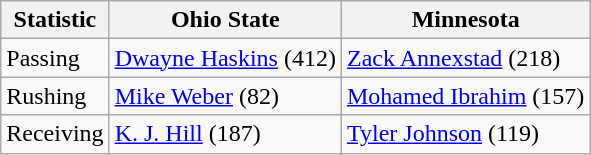<table class="wikitable">
<tr>
<th>Statistic</th>
<th>Ohio State</th>
<th>Minnesota</th>
</tr>
<tr>
<td>Passing</td>
<td><a href='#'>Dwayne Haskins</a> (412)</td>
<td><a href='#'>Zack Annexstad</a> (218)</td>
</tr>
<tr>
<td>Rushing</td>
<td><a href='#'>Mike Weber</a> (82)</td>
<td><a href='#'>Mohamed Ibrahim</a> (157)</td>
</tr>
<tr>
<td>Receiving</td>
<td><a href='#'>K. J. Hill</a> (187)</td>
<td><a href='#'>Tyler Johnson</a> (119)</td>
</tr>
</table>
